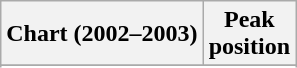<table class="wikitable sortable plainrowheaders">
<tr>
<th scope="col">Chart (2002–2003)</th>
<th scope="col">Peak<br>position</th>
</tr>
<tr>
</tr>
<tr>
</tr>
<tr>
</tr>
</table>
